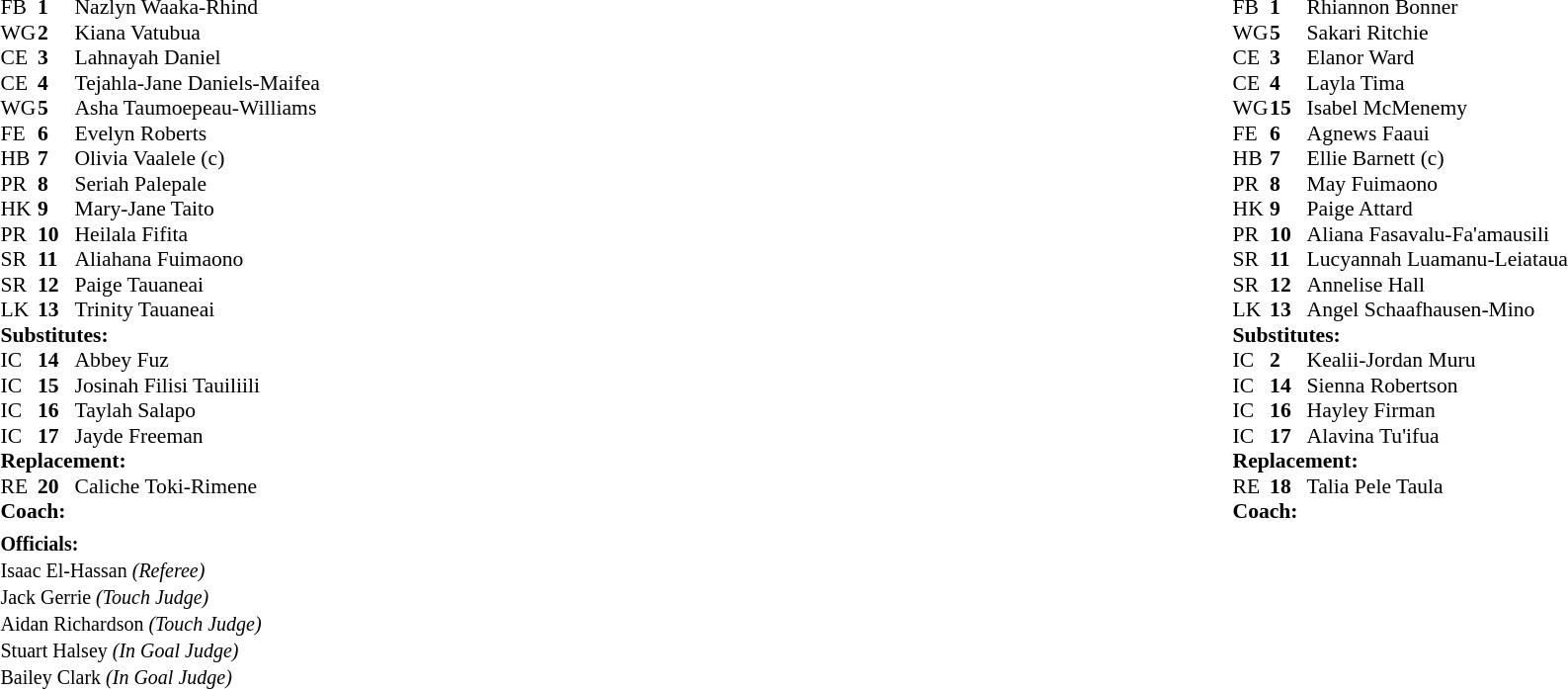<table class="mw-collapsible mw-collapsed" width="100%">
<tr>
<td valign="top" width="50%"><br><table cellspacing="0" cellpadding="0" style="font-size: 90%">
<tr>
<th width="25"></th>
<th width="25"></th>
</tr>
<tr>
<td>FB</td>
<td><strong>1</strong></td>
<td>Nazlyn Waaka-Rhind</td>
</tr>
<tr>
<td>WG</td>
<td><strong>2</strong></td>
<td>Kiana Vatubua</td>
</tr>
<tr>
<td>CE</td>
<td><strong>3</strong></td>
<td>Lahnayah Daniel</td>
</tr>
<tr>
<td>CE</td>
<td><strong>4</strong></td>
<td>Tejahla-Jane Daniels-Maifea</td>
</tr>
<tr>
<td>WG</td>
<td><strong>5</strong></td>
<td>Asha Taumoepeau-Williams</td>
</tr>
<tr>
<td>FE</td>
<td><strong>6</strong></td>
<td>Evelyn Roberts</td>
</tr>
<tr>
<td>HB</td>
<td><strong>7</strong></td>
<td>Olivia Vaalele (c)</td>
</tr>
<tr>
<td>PR</td>
<td><strong>8</strong></td>
<td>Seriah Palepale</td>
</tr>
<tr>
<td>HK</td>
<td><strong>9</strong></td>
<td>Mary-Jane Taito</td>
</tr>
<tr>
<td>PR</td>
<td><strong>10</strong></td>
<td>Heilala Fifita</td>
</tr>
<tr>
<td>SR</td>
<td><strong>11</strong></td>
<td>Aliahana Fuimaono</td>
</tr>
<tr>
<td>SR</td>
<td><strong>12</strong></td>
<td>Paige Tauaneai</td>
</tr>
<tr>
<td>LK</td>
<td><strong>13</strong></td>
<td>Trinity Tauaneai</td>
</tr>
<tr>
<td colspan="3"><strong>Substitutes:</strong></td>
</tr>
<tr>
<td>IC</td>
<td><strong>14</strong></td>
<td>Abbey Fuz</td>
</tr>
<tr>
<td>IC</td>
<td><strong>15</strong></td>
<td>Josinah Filisi Tauiliili</td>
</tr>
<tr>
<td>IC</td>
<td><strong>16</strong></td>
<td>Taylah Salapo</td>
</tr>
<tr>
<td>IC</td>
<td><strong>17</strong></td>
<td>Jayde Freeman</td>
</tr>
<tr>
<td colspan="3"><strong>Replacement:</strong></td>
</tr>
<tr>
<td>RE</td>
<td><strong>20</strong></td>
<td>Caliche Toki-Rimene</td>
</tr>
<tr>
<td colspan="3"><strong>Coach:</strong></td>
</tr>
<tr>
<td colspan="4"></td>
</tr>
</table>
</td>
<td valign="top" width="50%"><br><table cellspacing="0" cellpadding="0" align="center" style="font-size: 90%">
<tr>
<th width="25"></th>
<th width="25"></th>
</tr>
<tr>
<td>FB</td>
<td><strong>1</strong></td>
<td>Rhiannon Bonner</td>
</tr>
<tr>
<td>WG</td>
<td><strong>5</strong></td>
<td>Sakari Ritchie</td>
</tr>
<tr>
<td>CE</td>
<td><strong>3</strong></td>
<td>Elanor Ward</td>
</tr>
<tr>
<td>CE</td>
<td><strong>4</strong></td>
<td>Layla Tima</td>
</tr>
<tr>
<td>WG</td>
<td><strong>15</strong></td>
<td>Isabel McMenemy</td>
</tr>
<tr>
<td>FE</td>
<td><strong>6</strong></td>
<td>Agnews Faaui</td>
</tr>
<tr>
<td>HB</td>
<td><strong>7</strong></td>
<td>Ellie Barnett (c)</td>
</tr>
<tr>
<td>PR</td>
<td><strong>8</strong></td>
<td>May Fuimaono</td>
</tr>
<tr>
<td>HK</td>
<td><strong>9</strong></td>
<td>Paige Attard</td>
</tr>
<tr>
<td>PR</td>
<td><strong>10</strong></td>
<td>Aliana Fasavalu-Fa'amausili</td>
</tr>
<tr>
<td>SR</td>
<td><strong>11</strong></td>
<td>Lucyannah Luamanu-Leiataua</td>
</tr>
<tr>
<td>SR</td>
<td><strong>12</strong></td>
<td>Annelise Hall</td>
</tr>
<tr>
<td>LK</td>
<td><strong>13</strong></td>
<td>Angel Schaafhausen-Mino</td>
</tr>
<tr>
<td colspan="3"><strong>Substitutes:</strong></td>
</tr>
<tr>
<td>IC</td>
<td><strong>2</strong></td>
<td>Kealii-Jordan Muru</td>
</tr>
<tr>
<td>IC</td>
<td><strong>14</strong></td>
<td>Sienna Robertson</td>
</tr>
<tr>
<td>IC</td>
<td><strong>16</strong></td>
<td>Hayley Firman</td>
</tr>
<tr>
<td>IC</td>
<td><strong>17</strong></td>
<td>Alavina Tu'ifua</td>
</tr>
<tr>
<td colspan="3"><strong>Replacement:</strong></td>
</tr>
<tr>
<td>RE</td>
<td><strong>18</strong></td>
<td>Talia Pele Taula</td>
</tr>
<tr>
<td colspan="3"><strong>Coach:</strong></td>
</tr>
<tr>
<td colspan="4"></td>
</tr>
</table>
</td>
</tr>
<tr>
<td><strong><small>Officials:</small></strong><br><small>Isaac El-Hassan <em>(Referee)</em></small><br><small>Jack Gerrie <em>(Touch Judge)</em></small><br><small>Aidan Richardson <em>(Touch Judge)</em></small><br><small>Stuart Halsey <em>(In Goal Judge)</em></small><br><small>Bailey Clark <em>(In Goal Judge)</em></small></td>
<td></td>
</tr>
</table>
